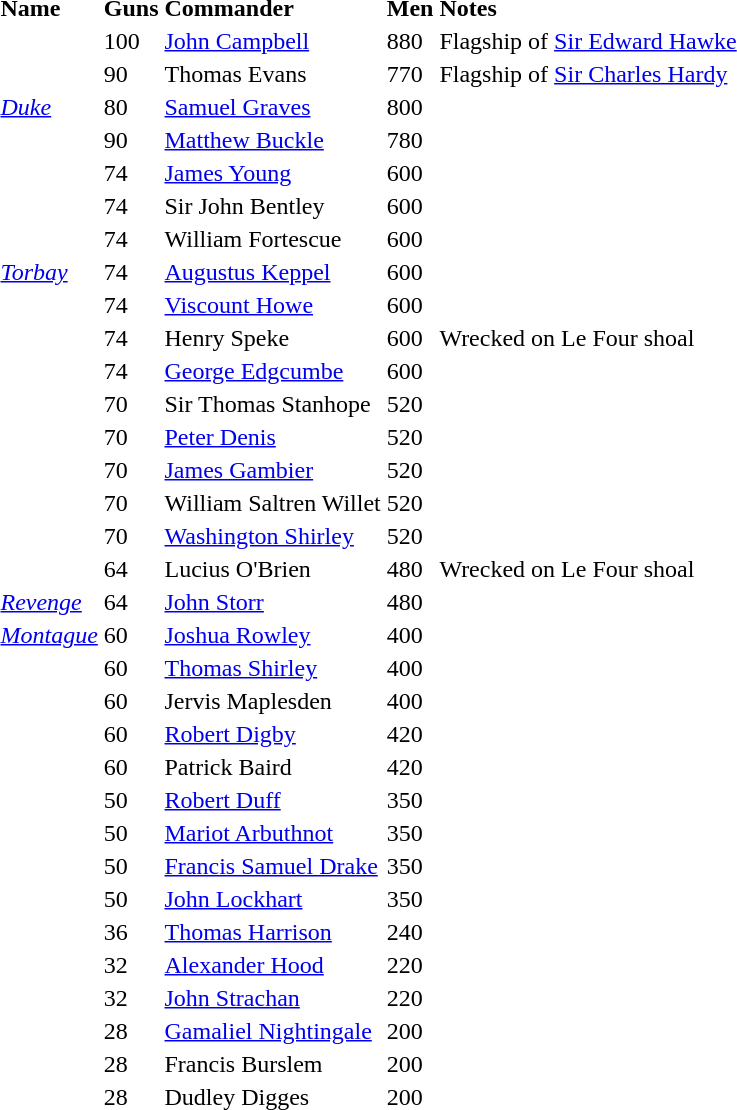<table>
<tr>
<td><strong>Name</strong></td>
<td><strong>Guns</strong></td>
<td><strong>Commander</strong></td>
<td><strong>Men</strong></td>
<td><strong>Notes</strong></td>
</tr>
<tr>
<td></td>
<td>100</td>
<td><a href='#'>John Campbell</a></td>
<td>880</td>
<td>Flagship of <a href='#'>Sir Edward Hawke</a></td>
</tr>
<tr>
<td></td>
<td>90</td>
<td>Thomas Evans</td>
<td>770</td>
<td>Flagship of <a href='#'>Sir Charles Hardy</a></td>
</tr>
<tr>
<td><em><a href='#'>Duke</a></em></td>
<td>80</td>
<td><a href='#'>Samuel Graves</a></td>
<td>800</td>
<td></td>
</tr>
<tr>
<td></td>
<td>90</td>
<td><a href='#'>Matthew Buckle</a></td>
<td>780</td>
<td></td>
</tr>
<tr>
<td></td>
<td>74</td>
<td><a href='#'>James Young</a></td>
<td>600</td>
<td></td>
</tr>
<tr>
<td></td>
<td>74</td>
<td>Sir John Bentley</td>
<td>600</td>
<td></td>
</tr>
<tr>
<td></td>
<td>74</td>
<td>William Fortescue</td>
<td>600</td>
<td></td>
</tr>
<tr>
<td><em><a href='#'>Torbay</a></em></td>
<td>74</td>
<td><a href='#'>Augustus Keppel</a></td>
<td>600</td>
<td></td>
</tr>
<tr>
<td></td>
<td>74</td>
<td><a href='#'>Viscount Howe</a></td>
<td>600</td>
<td></td>
</tr>
<tr>
<td></td>
<td>74</td>
<td>Henry Speke</td>
<td>600</td>
<td>Wrecked on Le Four shoal</td>
</tr>
<tr>
<td></td>
<td>74</td>
<td><a href='#'>George Edgcumbe</a></td>
<td>600</td>
<td></td>
</tr>
<tr>
<td></td>
<td>70</td>
<td>Sir Thomas Stanhope</td>
<td>520</td>
<td></td>
</tr>
<tr>
<td></td>
<td>70</td>
<td><a href='#'>Peter Denis</a></td>
<td>520</td>
<td></td>
</tr>
<tr>
<td></td>
<td>70</td>
<td><a href='#'>James Gambier</a></td>
<td>520</td>
<td></td>
</tr>
<tr>
<td></td>
<td>70</td>
<td>William Saltren Willet</td>
<td>520</td>
<td></td>
</tr>
<tr>
<td></td>
<td>70</td>
<td><a href='#'>Washington Shirley</a></td>
<td>520</td>
<td></td>
</tr>
<tr>
<td></td>
<td>64</td>
<td>Lucius O'Brien</td>
<td>480</td>
<td>Wrecked on Le Four shoal</td>
</tr>
<tr>
<td><em><a href='#'>Revenge</a></em></td>
<td>64</td>
<td><a href='#'>John Storr</a></td>
<td>480</td>
<td></td>
</tr>
<tr>
<td><em><a href='#'>Montague</a></em></td>
<td>60</td>
<td><a href='#'>Joshua Rowley</a></td>
<td>400</td>
<td></td>
</tr>
<tr>
<td></td>
<td>60</td>
<td><a href='#'>Thomas Shirley</a></td>
<td>400</td>
<td></td>
</tr>
<tr>
<td></td>
<td>60</td>
<td>Jervis Maplesden</td>
<td>400</td>
<td></td>
</tr>
<tr>
<td></td>
<td>60</td>
<td><a href='#'>Robert Digby</a></td>
<td>420</td>
<td></td>
</tr>
<tr>
<td></td>
<td>60</td>
<td>Patrick Baird</td>
<td>420</td>
<td></td>
</tr>
<tr>
<td></td>
<td>50</td>
<td><a href='#'>Robert Duff</a></td>
<td>350</td>
<td></td>
</tr>
<tr>
<td></td>
<td>50</td>
<td><a href='#'>Mariot Arbuthnot</a></td>
<td>350</td>
<td></td>
</tr>
<tr>
<td></td>
<td>50</td>
<td><a href='#'>Francis Samuel Drake</a></td>
<td>350</td>
<td></td>
</tr>
<tr>
<td></td>
<td>50</td>
<td><a href='#'>John Lockhart</a></td>
<td>350</td>
<td></td>
</tr>
<tr>
<td></td>
<td>36</td>
<td><a href='#'>Thomas Harrison</a></td>
<td>240</td>
<td></td>
</tr>
<tr>
<td></td>
<td>32</td>
<td><a href='#'>Alexander Hood</a></td>
<td>220</td>
<td></td>
</tr>
<tr>
<td></td>
<td>32</td>
<td><a href='#'>John Strachan</a></td>
<td>220</td>
<td></td>
</tr>
<tr>
<td></td>
<td>28</td>
<td><a href='#'>Gamaliel Nightingale</a></td>
<td>200</td>
<td></td>
</tr>
<tr>
<td></td>
<td>28</td>
<td>Francis Burslem</td>
<td>200</td>
<td></td>
</tr>
<tr>
<td></td>
<td>28</td>
<td>Dudley Digges</td>
<td>200</td>
<td></td>
</tr>
</table>
